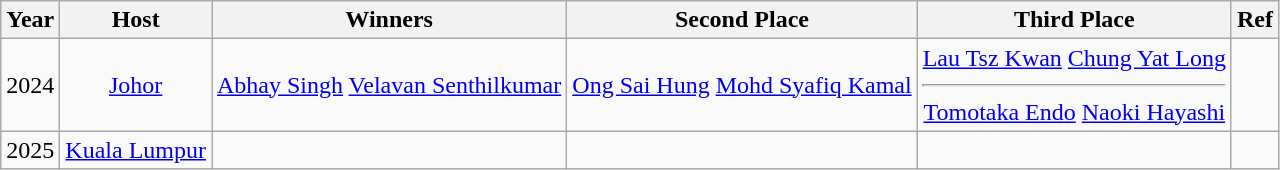<table class="wikitable" style="text-align:center;">
<tr>
<th>Year</th>
<th>Host</th>
<th>Winners</th>
<th>Second Place</th>
<th>Third Place</th>
<th>Ref</th>
</tr>
<tr>
<td>2024</td>
<td><a href='#'>Johor</a> </td>
<td> <a href='#'>Abhay Singh</a> <a href='#'>Velavan Senthilkumar</a></td>
<td> <a href='#'>Ong Sai Hung</a> <a href='#'>Mohd Syafiq Kamal</a></td>
<td> <a href='#'>Lau Tsz Kwan</a> <a href='#'>Chung Yat Long</a> <hr>  <a href='#'>Tomotaka Endo</a> <a href='#'>Naoki Hayashi</a></td>
<td></td>
</tr>
<tr>
<td>2025</td>
<td><a href='#'>Kuala Lumpur</a> </td>
<td></td>
<td></td>
<td></td>
<td></td>
</tr>
</table>
